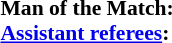<table style="width:100%; font-size:90%;">
<tr>
<td><br><strong>Man of the Match:</strong><br><strong><a href='#'>Assistant referees</a>:</strong></td>
</tr>
</table>
